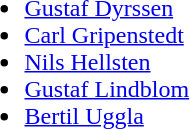<table>
<tr>
<td><br><ul><li><a href='#'>Gustaf Dyrssen</a></li><li><a href='#'>Carl Gripenstedt</a></li><li><a href='#'>Nils Hellsten</a></li><li><a href='#'>Gustaf Lindblom</a></li><li><a href='#'>Bertil Uggla</a></li></ul></td>
</tr>
</table>
